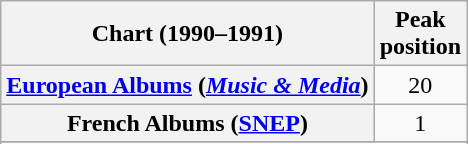<table class="wikitable sortable plainrowheaders" style="text-align:center">
<tr>
<th scope="col">Chart (1990–1991)</th>
<th scope="col">Peak<br>position</th>
</tr>
<tr>
<th scope="row"><a href='#'>European Albums</a> (<em><a href='#'>Music & Media</a></em>)</th>
<td>20</td>
</tr>
<tr>
<th scope="row">French Albums (<a href='#'>SNEP</a>)</th>
<td>1</td>
</tr>
<tr>
</tr>
<tr>
</tr>
<tr>
</tr>
<tr>
</tr>
</table>
